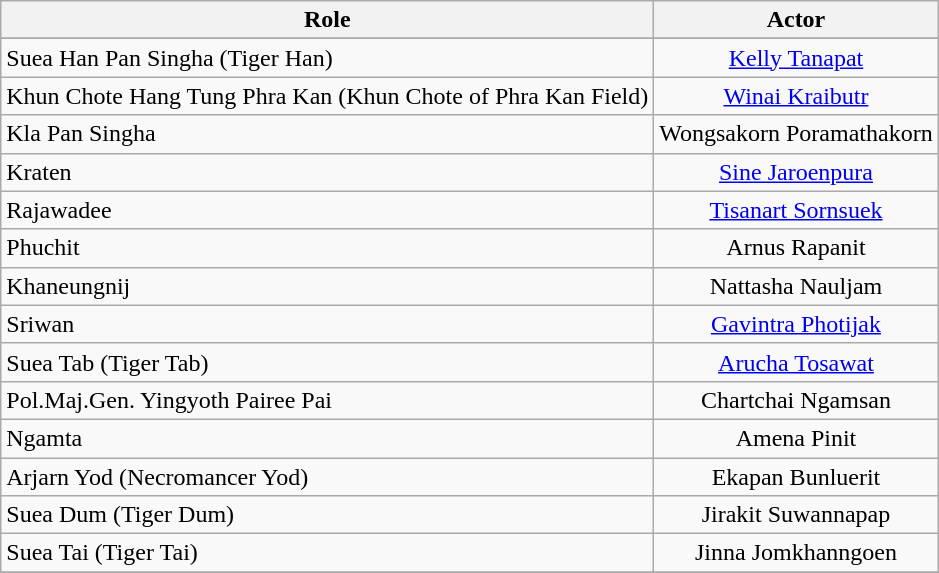<table class="wikitable">
<tr>
<th>Role</th>
<th>Actor</th>
</tr>
<tr>
</tr>
<tr>
<td>Suea Han Pan Singha (Tiger Han)</td>
<td align="center"><a href='#'>Kelly Tanapat</a></td>
</tr>
<tr>
<td>Khun Chote Hang Tung Phra Kan (Khun Chote of Phra Kan Field)</td>
<td align="center"><a href='#'>Winai Kraibutr</a></td>
</tr>
<tr>
<td>Kla Pan Singha</td>
<td align="center">Wongsakorn Poramathakorn</td>
</tr>
<tr>
<td>Kraten</td>
<td align="center"><a href='#'>Sine Jaroenpura</a></td>
</tr>
<tr>
<td>Rajawadee</td>
<td align="center"><a href='#'>Tisanart Sornsuek</a></td>
</tr>
<tr>
<td>Phuchit</td>
<td align="center">Arnus Rapanit</td>
</tr>
<tr>
<td>Khaneungnij</td>
<td align="center">Nattasha Nauljam</td>
</tr>
<tr>
<td>Sriwan</td>
<td align="center"><a href='#'>Gavintra Photijak</a></td>
</tr>
<tr>
<td>Suea Tab (Tiger Tab)</td>
<td align="center"><a href='#'>Arucha Tosawat</a></td>
</tr>
<tr>
<td>Pol.Maj.Gen. Yingyoth Pairee Pai</td>
<td align="center">Chartchai Ngamsan</td>
</tr>
<tr>
<td>Ngamta</td>
<td align="center">Amena Pinit</td>
</tr>
<tr>
<td>Arjarn Yod (Necromancer Yod)</td>
<td align="center">Ekapan Bunluerit</td>
</tr>
<tr>
<td>Suea Dum (Tiger Dum)</td>
<td align="center">Jirakit Suwannapap</td>
</tr>
<tr>
<td>Suea Tai (Tiger Tai)</td>
<td align="center">Jinna Jomkhanngoen</td>
</tr>
<tr>
</tr>
</table>
